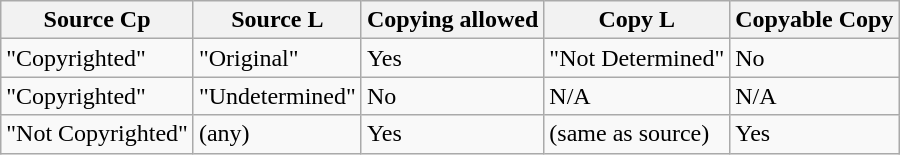<table class="wikitable">
<tr>
<th>Source Cp</th>
<th>Source L</th>
<th>Copying allowed</th>
<th>Copy L</th>
<th>Copyable Copy</th>
</tr>
<tr>
<td>"Copyrighted"</td>
<td>"Original"</td>
<td>Yes</td>
<td>"Not Determined"</td>
<td>No</td>
</tr>
<tr>
<td>"Copyrighted"</td>
<td>"Undetermined"</td>
<td>No</td>
<td>N/A</td>
<td>N/A</td>
</tr>
<tr>
<td>"Not Copyrighted"</td>
<td>(any)</td>
<td>Yes</td>
<td>(same as source)</td>
<td>Yes</td>
</tr>
</table>
